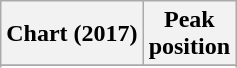<table class="wikitable sortable plainrowheaders" style="text-align:center">
<tr>
<th scope="col">Chart (2017)</th>
<th scope="col">Peak<br> position</th>
</tr>
<tr>
</tr>
<tr>
</tr>
<tr>
</tr>
<tr>
</tr>
<tr>
</tr>
<tr>
</tr>
</table>
